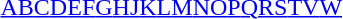<table id="toc" class="toc" summary="Class">
<tr>
<th></th>
</tr>
<tr>
<td><a href='#'>A</a><a href='#'>B</a><a href='#'>C</a><a href='#'>D</a><a href='#'>E</a><a href='#'>F</a><a href='#'>G</a><a href='#'>H</a><a href='#'>J</a><a href='#'>K</a><a href='#'>L</a><a href='#'>M</a><a href='#'>N</a><a href='#'>O</a><a href='#'>P</a><a href='#'>Q</a><a href='#'>R</a><a href='#'>S</a><a href='#'>T</a><a href='#'>V</a><a href='#'>W</a></td>
</tr>
</table>
